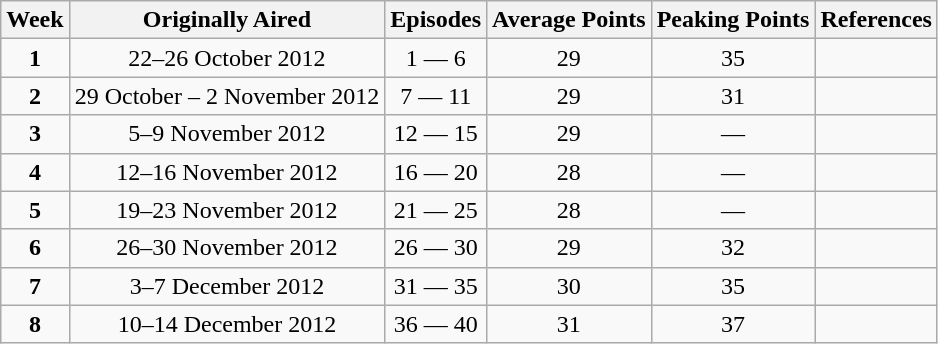<table class="wikitable" style="text-align:center;">
<tr>
<th>Week</th>
<th>Originally Aired</th>
<th>Episodes</th>
<th>Average Points</th>
<th>Peaking Points</th>
<th>References</th>
</tr>
<tr>
<td><strong>1</strong></td>
<td>22–26 October 2012</td>
<td>1 — 6</td>
<td>29</td>
<td>35</td>
<td></td>
</tr>
<tr>
<td><strong>2</strong></td>
<td>29 October – 2 November 2012</td>
<td>7 — 11</td>
<td>29</td>
<td>31</td>
<td></td>
</tr>
<tr>
<td><strong>3</strong></td>
<td>5–9 November 2012</td>
<td>12 — 15</td>
<td>29</td>
<td>—</td>
<td></td>
</tr>
<tr>
<td><strong>4</strong></td>
<td>12–16 November 2012</td>
<td>16 — 20</td>
<td>28</td>
<td>—</td>
<td></td>
</tr>
<tr>
<td><strong>5</strong></td>
<td>19–23 November 2012</td>
<td>21 — 25</td>
<td>28</td>
<td>—</td>
<td></td>
</tr>
<tr>
<td><strong>6</strong></td>
<td>26–30 November 2012</td>
<td>26 — 30</td>
<td>29</td>
<td>32</td>
<td></td>
</tr>
<tr>
<td><strong>7</strong></td>
<td>3–7 December 2012</td>
<td>31 — 35</td>
<td>30</td>
<td>35</td>
<td></td>
</tr>
<tr>
<td><strong>8</strong></td>
<td>10–14 December 2012</td>
<td>36 — 40</td>
<td>31</td>
<td>37</td>
<td></td>
</tr>
</table>
